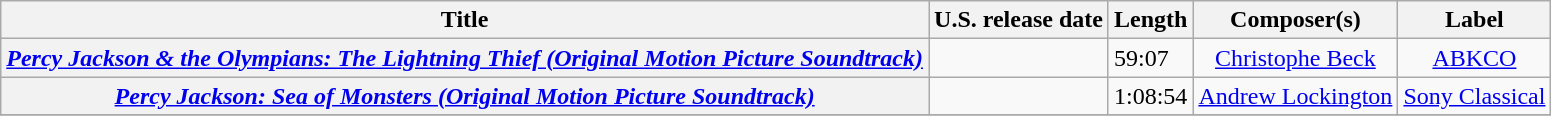<table class="wikitable plainrowheaders" style="text-align:center;">
<tr>
<th scope="col">Title</th>
<th scope="col">U.S. release date</th>
<th scope="col">Length</th>
<th scope="col">Composer(s)</th>
<th scope="col">Label</th>
</tr>
<tr>
<th scope="row"><em><a href='#'>Percy Jackson & the Olympians: The Lightning Thief (Original Motion Picture Soundtrack)</a></em></th>
<td style="text-align:left"></td>
<td style="text-align:left">59:07</td>
<td><a href='#'>Christophe Beck</a></td>
<td><a href='#'>ABKCO</a></td>
</tr>
<tr>
<th scope="row"><em><a href='#'>Percy Jackson: Sea of Monsters (Original Motion Picture Soundtrack)</a></em></th>
<td style="text-align:left"></td>
<td style="text-align:left">1:08:54</td>
<td><a href='#'>Andrew Lockington</a></td>
<td><a href='#'>Sony Classical</a></td>
</tr>
<tr>
</tr>
</table>
